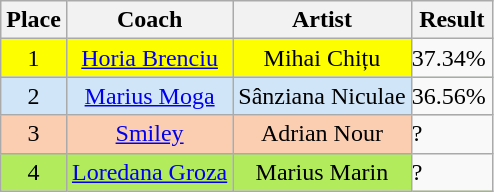<table class="wikitable" style="text-align:center">
<tr>
<th>Place</th>
<th>Coach</th>
<th>Artist</th>
<th>Result</th>
</tr>
<tr style="background:#fdff00">
<td>1</td>
<td><a href='#'>Horia Brenciu</a></td>
<td>Mihai Chițu</td>
<td style="padding:0;text-align:left;background:#f9f9f9"><div>37.34% </div></td>
</tr>
<tr style="background:#d1e5f8">
<td>2</td>
<td><a href='#'>Marius Moga</a></td>
<td>Sânziana Niculae</td>
<td style="padding:0;text-align:left;background:#f9f9f9"><div>36.56% </div></td>
</tr>
<tr style="background:#fbceb1">
<td>3</td>
<td><a href='#'>Smiley</a></td>
<td>Adrian Nour</td>
<td style="padding:0;text-align:left;background:#f9f9f9"><div>? </div></td>
</tr>
<tr style="background:#b2ec5d">
<td>4</td>
<td><a href='#'>Loredana Groza</a></td>
<td>Marius Marin</td>
<td style="padding:0;text-align:left;background:#f9f9f9"><div>? </div></td>
</tr>
</table>
